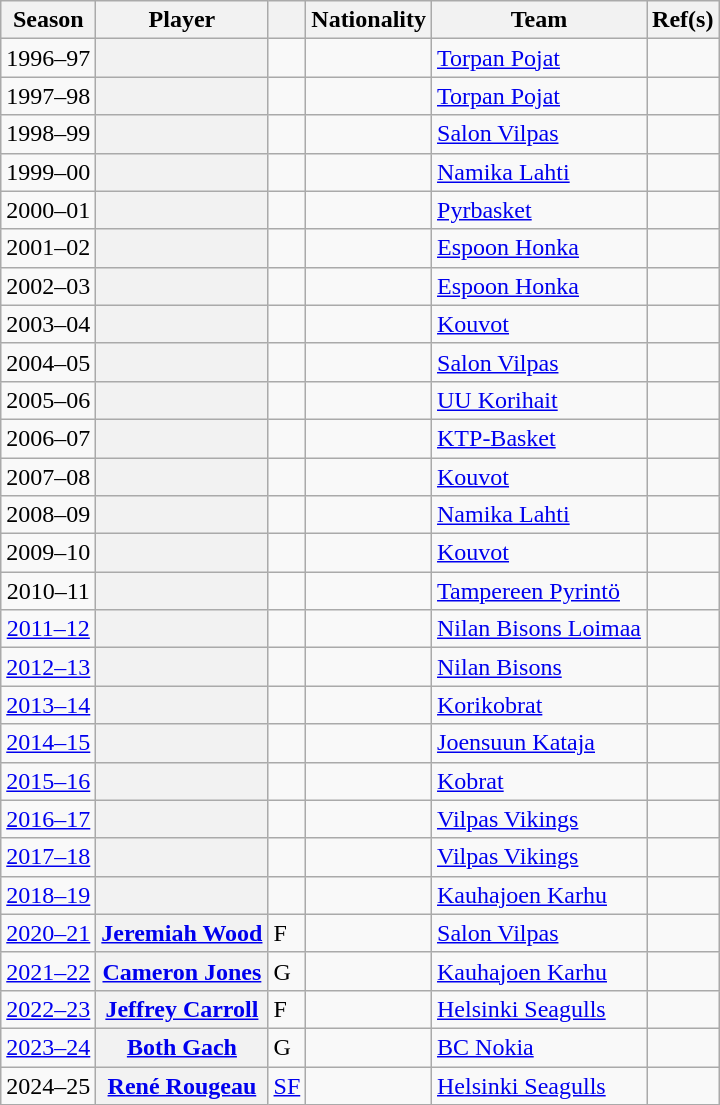<table class="wikitable plainrowheaders sortable" summary="Season (sortable), Player (sortable), Position (sortable), Team (sortable), and References">
<tr>
<th scope="col">Season</th>
<th scope="col">Player</th>
<th scope="col"></th>
<th scope="col">Nationality</th>
<th scope="col">Team</th>
<th scope="col" class="unsortable">Ref(s)</th>
</tr>
<tr>
<td style="text-align:center;">1996–97</td>
<th scope="row"></th>
<td style="text-align:center;"></td>
<td></td>
<td><a href='#'>Torpan Pojat</a></td>
<td align=center></td>
</tr>
<tr>
<td style="text-align:center;">1997–98</td>
<th scope="row"></th>
<td style="text-align:center;"></td>
<td></td>
<td><a href='#'>Torpan Pojat</a></td>
<td align=center></td>
</tr>
<tr>
<td style="text-align:center;">1998–99</td>
<th scope="row"></th>
<td style="text-align:center;"></td>
<td></td>
<td><a href='#'>Salon Vilpas</a></td>
<td align=center></td>
</tr>
<tr>
<td style="text-align:center;">1999–00</td>
<th scope="row"></th>
<td style="text-align:center;"></td>
<td></td>
<td><a href='#'>Namika Lahti</a></td>
<td align=center></td>
</tr>
<tr>
<td style="text-align:center;">2000–01</td>
<th scope="row"></th>
<td style="text-align:center;"></td>
<td></td>
<td><a href='#'>Pyrbasket</a></td>
<td align=center></td>
</tr>
<tr>
<td style="text-align:center;">2001–02</td>
<th scope="row"></th>
<td style="text-align:center;"></td>
<td></td>
<td><a href='#'>Espoon Honka</a></td>
<td align=center></td>
</tr>
<tr>
<td style="text-align:center;">2002–03</td>
<th scope="row"> </th>
<td style="text-align:center;"></td>
<td></td>
<td><a href='#'>Espoon Honka</a></td>
<td align=center></td>
</tr>
<tr>
<td style="text-align:center;">2003–04</td>
<th scope="row"> </th>
<td style="text-align:center;"></td>
<td></td>
<td><a href='#'>Kouvot</a></td>
<td align=center></td>
</tr>
<tr>
<td style="text-align:center;">2004–05</td>
<th scope="row"></th>
<td style="text-align:center;"></td>
<td></td>
<td><a href='#'>Salon Vilpas</a></td>
<td align=center></td>
</tr>
<tr>
<td style="text-align:center;">2005–06</td>
<th scope="row"></th>
<td style="text-align:center;"></td>
<td></td>
<td><a href='#'>UU Korihait</a></td>
<td align=center></td>
</tr>
<tr>
<td style="text-align:center;">2006–07</td>
<th scope="row"></th>
<td style="text-align:center;"></td>
<td></td>
<td><a href='#'>KTP-Basket</a></td>
<td align=center></td>
</tr>
<tr>
<td style="text-align:center;">2007–08</td>
<th scope="row"></th>
<td style="text-align:center;"></td>
<td></td>
<td><a href='#'>Kouvot</a></td>
<td align=center></td>
</tr>
<tr>
<td style="text-align:center;">2008–09</td>
<th scope="row"></th>
<td style="text-align:center;"></td>
<td></td>
<td><a href='#'>Namika Lahti</a></td>
<td align=center></td>
</tr>
<tr>
<td style="text-align:center;">2009–10</td>
<th scope="row"></th>
<td style="text-align:center;"></td>
<td></td>
<td><a href='#'>Kouvot</a></td>
<td align=center></td>
</tr>
<tr>
<td style="text-align:center;">2010–11</td>
<th scope="row"> </th>
<td style="text-align:center;"></td>
<td></td>
<td><a href='#'>Tampereen Pyrintö</a></td>
<td align=center></td>
</tr>
<tr>
<td style="text-align:center;"><a href='#'>2011–12</a></td>
<th scope="row"></th>
<td style="text-align:center;"></td>
<td></td>
<td><a href='#'>Nilan Bisons Loimaa</a></td>
<td align=center></td>
</tr>
<tr>
<td style="text-align:center;"><a href='#'>2012–13</a></td>
<th scope="row"></th>
<td style="text-align:center;"></td>
<td></td>
<td><a href='#'>Nilan Bisons</a></td>
<td align=center></td>
</tr>
<tr>
<td style="text-align:center;"><a href='#'>2013–14</a></td>
<th scope="row"></th>
<td style="text-align:center;"></td>
<td></td>
<td><a href='#'>Korikobrat</a></td>
<td align=center></td>
</tr>
<tr>
<td style="text-align:center;"><a href='#'>2014–15</a></td>
<th scope="row"></th>
<td style="text-align:center;"></td>
<td></td>
<td><a href='#'>Joensuun Kataja</a></td>
<td align=center></td>
</tr>
<tr>
<td style="text-align:center;"><a href='#'>2015–16</a></td>
<th scope="row"></th>
<td style="text-align:center;"></td>
<td></td>
<td><a href='#'>Kobrat</a></td>
<td align=center></td>
</tr>
<tr>
<td style="text-align:center;"><a href='#'>2016–17</a></td>
<th scope="row"></th>
<td style="text-align:center;"></td>
<td></td>
<td><a href='#'>Vilpas Vikings</a></td>
<td align=center></td>
</tr>
<tr>
<td style="text-align:center;"><a href='#'>2017–18</a></td>
<th scope="row"></th>
<td style="text-align:center;"></td>
<td></td>
<td><a href='#'>Vilpas Vikings</a></td>
<td align=center></td>
</tr>
<tr>
<td style="text-align:center;"><a href='#'>2018–19</a></td>
<th scope="row"></th>
<td style="text-align:center;"></td>
<td></td>
<td><a href='#'>Kauhajoen Karhu</a></td>
<td align=center></td>
</tr>
<tr>
<td><a href='#'>2020–21</a></td>
<th scope="row"><a href='#'>Jeremiah Wood</a></th>
<td>F</td>
<td></td>
<td><a href='#'>Salon Vilpas</a></td>
<td></td>
</tr>
<tr>
<td><a href='#'>2021–22</a></td>
<th scope="row"><a href='#'>Cameron Jones</a></th>
<td>G</td>
<td></td>
<td><a href='#'>Kauhajoen Karhu</a></td>
<td></td>
</tr>
<tr>
<td><a href='#'>2022–23</a></td>
<th scope="row"><a href='#'>Jeffrey Carroll</a></th>
<td>F</td>
<td></td>
<td><a href='#'>Helsinki Seagulls</a></td>
<td></td>
</tr>
<tr>
<td><a href='#'>2023–24</a></td>
<th scope="row"><a href='#'>Both Gach</a></th>
<td>G</td>
<td></td>
<td><a href='#'>BC Nokia</a></td>
<td></td>
</tr>
<tr>
<td>2024–25</td>
<th scope="row"><a href='#'>René Rougeau</a> </th>
<td><a href='#'>SF</a></td>
<td></td>
<td><a href='#'>Helsinki Seagulls</a></td>
<td></td>
</tr>
</table>
